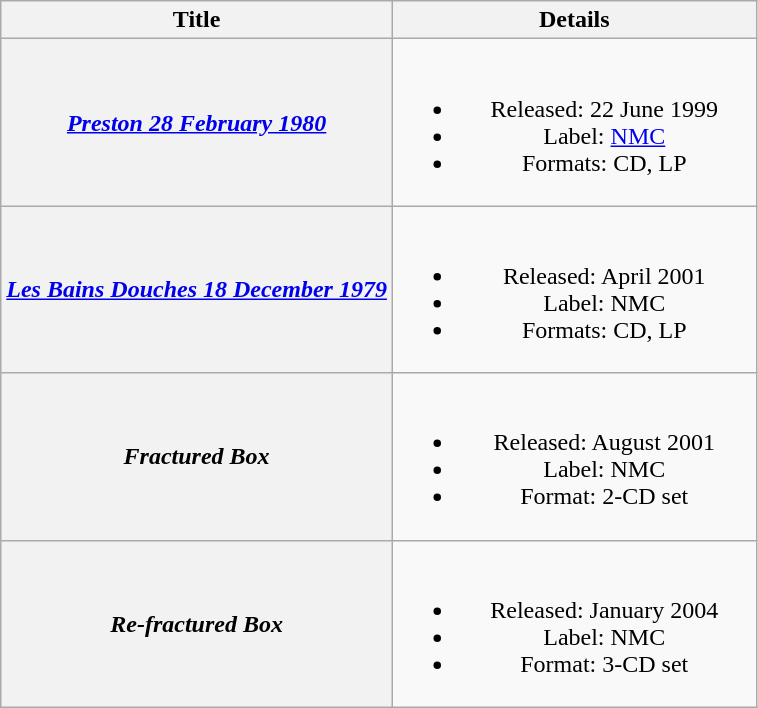<table class="wikitable plainrowheaders" style="text-align:center">
<tr>
<th scope="col">Title</th>
<th scope="col" width="235">Details</th>
</tr>
<tr>
<th scope="row"><em><a href='#'>Preston 28 February 1980</a></em></th>
<td><br><ul><li>Released: 22 June 1999</li><li>Label: <a href='#'>NMC</a></li><li>Formats: CD, LP</li></ul></td>
</tr>
<tr>
<th scope="row"><em><a href='#'>Les Bains Douches 18 December 1979</a></em></th>
<td><br><ul><li>Released: April 2001</li><li>Label: NMC</li><li>Formats: CD, LP</li></ul></td>
</tr>
<tr>
<th scope="row"><em>Fractured Box</em></th>
<td><br><ul><li>Released: August 2001</li><li>Label: NMC</li><li>Format: 2-CD set</li></ul></td>
</tr>
<tr>
<th scope="row"><em>Re-fractured Box</em></th>
<td><br><ul><li>Released: January 2004</li><li>Label: NMC</li><li>Format: 3-CD set</li></ul></td>
</tr>
</table>
